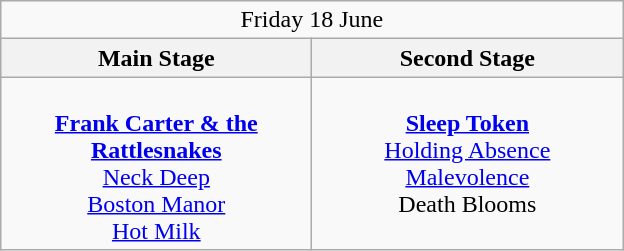<table class="wikitable">
<tr>
<td colspan="4" style="text-align:center;">Friday 18 June</td>
</tr>
<tr>
<th>Main Stage</th>
<th>Second Stage</th>
</tr>
<tr>
<td style="text-align:center; vertical-align:top; width:200px;"><br><strong><a href='#'>Frank Carter & the Rattlesnakes</a></strong><br>
<a href='#'>Neck Deep</a> <br>
<a href='#'>Boston Manor</a> <br>
<a href='#'>Hot Milk</a> <br></td>
<td style="text-align:center; vertical-align:top; width:200px;"><br><strong><a href='#'>Sleep Token</a></strong> <br>
<a href='#'>Holding Absence</a> <br>
<a href='#'>Malevolence</a>  <br>
Death Blooms <br></td>
</tr>
</table>
